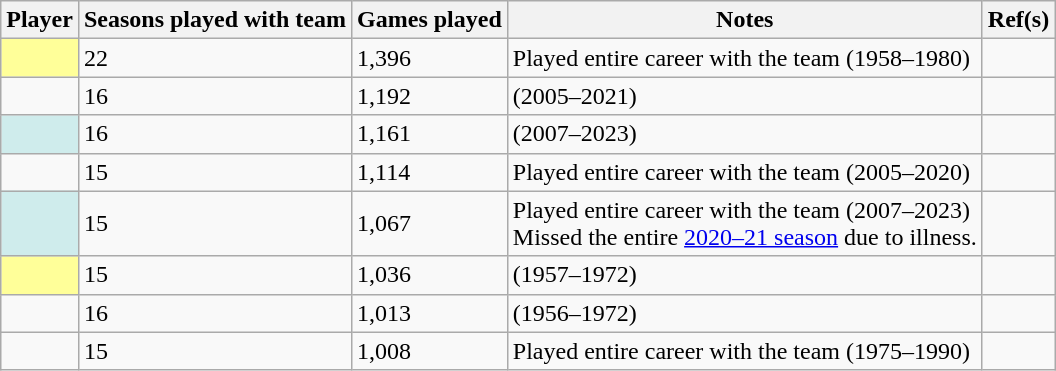<table class="wikitable sortable plainrowheaders">
<tr>
<th scope="col">Player</th>
<th scope="col">Seasons played with team</th>
<th scope="col">Games played</th>
<th scope="col">Notes</th>
<th scope="col" class="unsortable">Ref(s)</th>
</tr>
<tr>
<td style="background:#FFFF99"></td>
<td>22</td>
<td>1,396</td>
<td>Played entire career with the team (1958–1980)</td>
<td></td>
</tr>
<tr>
<td></td>
<td>16</td>
<td>1,192</td>
<td>(2005–2021)</td>
<td></td>
</tr>
<tr>
<td style="background:#CFECEC"></td>
<td>16</td>
<td>1,161</td>
<td>(2007–2023)</td>
<td></td>
</tr>
<tr>
<td></td>
<td>15</td>
<td>1,114</td>
<td>Played entire career with the team (2005–2020)</td>
<td></td>
</tr>
<tr>
<td style="background:#CFECEC"></td>
<td>15</td>
<td>1,067</td>
<td>Played entire career with the team (2007–2023)<br>Missed the entire <a href='#'>2020–21 season</a> due to illness.</td>
<td></td>
</tr>
<tr>
<td style="background:#FFFF99"></td>
<td>15</td>
<td>1,036</td>
<td>(1957–1972)</td>
<td></td>
</tr>
<tr>
<td></td>
<td>16</td>
<td>1,013</td>
<td>(1956–1972)</td>
<td></td>
</tr>
<tr>
<td></td>
<td>15</td>
<td>1,008</td>
<td>Played entire career with the team (1975–1990)</td>
<td></td>
</tr>
</table>
